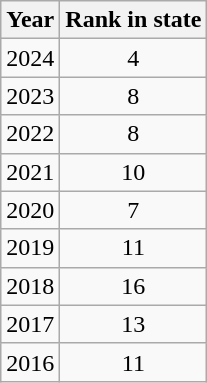<table class="wikitable">
<tr>
<th>Year</th>
<th>Rank in state</th>
</tr>
<tr>
<td align=center>2024</td>
<td align=center>4</td>
</tr>
<tr>
<td align=center>2023</td>
<td align=center>8</td>
</tr>
<tr>
<td align=center>2022</td>
<td align=center>8</td>
</tr>
<tr>
<td align=center>2021</td>
<td align=center>10</td>
</tr>
<tr>
<td align=center>2020</td>
<td align=center>7</td>
</tr>
<tr>
<td align=center>2019</td>
<td align=center>11</td>
</tr>
<tr>
<td align=center>2018</td>
<td align=center>16</td>
</tr>
<tr>
<td align=center>2017</td>
<td align=center>13</td>
</tr>
<tr>
<td align=center>2016</td>
<td align=center>11</td>
</tr>
</table>
